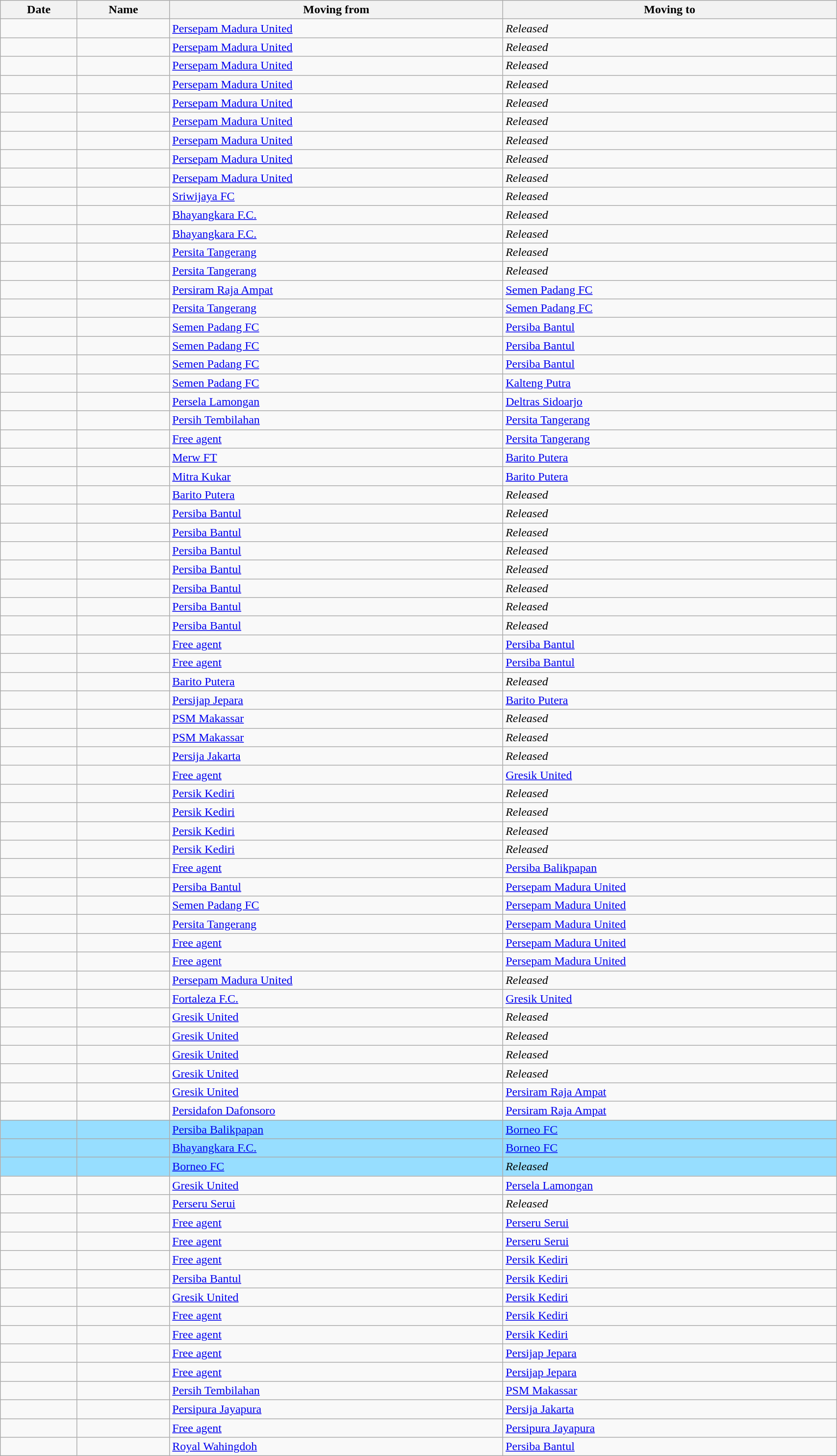<table class="wikitable sortable" width=90%>
<tr>
<th>Date</th>
<th>Name</th>
<th>Moving from</th>
<th>Moving to</th>
</tr>
<tr>
<td></td>
<td> </td>
<td><a href='#'>Persepam Madura United</a></td>
<td><em>Released</em></td>
</tr>
<tr>
<td></td>
<td> </td>
<td><a href='#'>Persepam Madura United</a></td>
<td><em>Released</em></td>
</tr>
<tr>
<td></td>
<td> </td>
<td><a href='#'>Persepam Madura United</a></td>
<td><em>Released</em></td>
</tr>
<tr>
<td></td>
<td> </td>
<td><a href='#'>Persepam Madura United</a></td>
<td><em>Released</em></td>
</tr>
<tr>
<td></td>
<td> </td>
<td><a href='#'>Persepam Madura United</a></td>
<td><em>Released</em></td>
</tr>
<tr>
<td></td>
<td> </td>
<td><a href='#'>Persepam Madura United</a></td>
<td><em>Released</em></td>
</tr>
<tr>
<td></td>
<td> </td>
<td><a href='#'>Persepam Madura United</a></td>
<td><em>Released</em></td>
</tr>
<tr>
<td></td>
<td> </td>
<td><a href='#'>Persepam Madura United</a></td>
<td><em>Released</em></td>
</tr>
<tr>
<td></td>
<td> </td>
<td><a href='#'>Persepam Madura United</a></td>
<td><em>Released</em></td>
</tr>
<tr>
<td></td>
<td> </td>
<td><a href='#'>Sriwijaya FC</a></td>
<td><em>Released</em></td>
</tr>
<tr>
<td></td>
<td> </td>
<td><a href='#'>Bhayangkara F.C.</a></td>
<td><em>Released</em></td>
</tr>
<tr>
<td></td>
<td> </td>
<td><a href='#'>Bhayangkara F.C.</a></td>
<td><em>Released</em></td>
</tr>
<tr>
<td></td>
<td> </td>
<td><a href='#'>Persita Tangerang</a></td>
<td><em>Released</em></td>
</tr>
<tr>
<td></td>
<td> </td>
<td><a href='#'>Persita Tangerang</a></td>
<td><em>Released</em></td>
</tr>
<tr>
<td></td>
<td> </td>
<td><a href='#'>Persiram Raja Ampat</a></td>
<td><a href='#'>Semen Padang FC</a></td>
</tr>
<tr>
<td></td>
<td> </td>
<td><a href='#'>Persita Tangerang</a></td>
<td><a href='#'>Semen Padang FC</a></td>
</tr>
<tr>
<td></td>
<td> </td>
<td><a href='#'>Semen Padang FC</a></td>
<td><a href='#'>Persiba Bantul</a></td>
</tr>
<tr>
<td></td>
<td> </td>
<td><a href='#'>Semen Padang FC</a></td>
<td><a href='#'>Persiba Bantul</a></td>
</tr>
<tr>
<td></td>
<td> </td>
<td><a href='#'>Semen Padang FC</a></td>
<td><a href='#'>Persiba Bantul</a></td>
</tr>
<tr>
<td></td>
<td> </td>
<td><a href='#'>Semen Padang FC</a></td>
<td><a href='#'>Kalteng Putra</a></td>
</tr>
<tr>
<td></td>
<td> </td>
<td><a href='#'>Persela Lamongan</a></td>
<td><a href='#'>Deltras Sidoarjo</a></td>
</tr>
<tr>
<td></td>
<td> </td>
<td><a href='#'>Persih Tembilahan</a></td>
<td><a href='#'>Persita Tangerang</a></td>
</tr>
<tr>
<td></td>
<td> </td>
<td><a href='#'>Free agent</a></td>
<td><a href='#'>Persita Tangerang</a></td>
</tr>
<tr>
<td></td>
<td> </td>
<td> <a href='#'>Merw FT</a></td>
<td><a href='#'>Barito Putera</a></td>
</tr>
<tr>
<td></td>
<td> </td>
<td><a href='#'>Mitra Kukar</a></td>
<td><a href='#'>Barito Putera</a></td>
</tr>
<tr>
<td></td>
<td> </td>
<td><a href='#'>Barito Putera</a></td>
<td><em>Released</em></td>
</tr>
<tr>
<td></td>
<td> </td>
<td><a href='#'>Persiba Bantul</a></td>
<td><em>Released</em></td>
</tr>
<tr>
<td></td>
<td> </td>
<td><a href='#'>Persiba Bantul</a></td>
<td><em>Released</em></td>
</tr>
<tr>
<td></td>
<td> </td>
<td><a href='#'>Persiba Bantul</a></td>
<td><em>Released</em></td>
</tr>
<tr>
<td></td>
<td> </td>
<td><a href='#'>Persiba Bantul</a></td>
<td><em>Released</em></td>
</tr>
<tr>
<td></td>
<td> </td>
<td><a href='#'>Persiba Bantul</a></td>
<td><em>Released</em></td>
</tr>
<tr>
<td></td>
<td> </td>
<td><a href='#'>Persiba Bantul</a></td>
<td><em>Released</em></td>
</tr>
<tr>
<td></td>
<td> </td>
<td><a href='#'>Persiba Bantul</a></td>
<td><em>Released</em></td>
</tr>
<tr>
<td></td>
<td> </td>
<td><a href='#'>Free agent</a></td>
<td><a href='#'>Persiba Bantul</a></td>
</tr>
<tr>
<td></td>
<td> </td>
<td><a href='#'>Free agent</a></td>
<td><a href='#'>Persiba Bantul</a></td>
</tr>
<tr>
<td></td>
<td> </td>
<td><a href='#'>Barito Putera</a></td>
<td><em>Released</em></td>
</tr>
<tr>
<td></td>
<td> </td>
<td><a href='#'>Persijap Jepara</a></td>
<td><a href='#'>Barito Putera</a></td>
</tr>
<tr>
<td></td>
<td> </td>
<td><a href='#'>PSM Makassar</a></td>
<td><em>Released</em></td>
</tr>
<tr>
<td></td>
<td> </td>
<td><a href='#'>PSM Makassar</a></td>
<td><em>Released</em></td>
</tr>
<tr>
<td></td>
<td> </td>
<td><a href='#'>Persija Jakarta</a></td>
<td><em>Released</em></td>
</tr>
<tr>
<td></td>
<td> </td>
<td><a href='#'>Free agent</a></td>
<td><a href='#'>Gresik United</a></td>
</tr>
<tr>
<td></td>
<td> </td>
<td><a href='#'>Persik Kediri</a></td>
<td><em>Released</em></td>
</tr>
<tr>
<td></td>
<td> </td>
<td><a href='#'>Persik Kediri</a></td>
<td><em>Released</em></td>
</tr>
<tr>
<td></td>
<td> </td>
<td><a href='#'>Persik Kediri</a></td>
<td><em>Released</em></td>
</tr>
<tr>
<td></td>
<td> </td>
<td><a href='#'>Persik Kediri</a></td>
<td><em>Released</em></td>
</tr>
<tr>
<td></td>
<td> </td>
<td><a href='#'>Free agent</a></td>
<td><a href='#'>Persiba Balikpapan</a></td>
</tr>
<tr>
<td></td>
<td> </td>
<td><a href='#'>Persiba Bantul</a></td>
<td><a href='#'>Persepam Madura United</a></td>
</tr>
<tr>
<td></td>
<td> </td>
<td><a href='#'>Semen Padang FC</a></td>
<td><a href='#'>Persepam Madura United</a></td>
</tr>
<tr>
<td></td>
<td> </td>
<td><a href='#'>Persita Tangerang</a></td>
<td><a href='#'>Persepam Madura United</a></td>
</tr>
<tr>
<td></td>
<td> </td>
<td><a href='#'>Free agent</a></td>
<td><a href='#'>Persepam Madura United</a></td>
</tr>
<tr>
<td></td>
<td> </td>
<td><a href='#'>Free agent</a></td>
<td><a href='#'>Persepam Madura United</a></td>
</tr>
<tr>
<td></td>
<td> </td>
<td><a href='#'>Persepam Madura United</a></td>
<td><em>Released</em></td>
</tr>
<tr>
<td></td>
<td> </td>
<td> <a href='#'>Fortaleza F.C.</a></td>
<td><a href='#'>Gresik United</a></td>
</tr>
<tr>
<td></td>
<td> </td>
<td><a href='#'>Gresik United</a></td>
<td><em>Released</em></td>
</tr>
<tr>
<td></td>
<td> </td>
<td><a href='#'>Gresik United</a></td>
<td><em>Released</em></td>
</tr>
<tr>
<td></td>
<td> </td>
<td><a href='#'>Gresik United</a></td>
<td><em>Released</em></td>
</tr>
<tr>
<td></td>
<td> </td>
<td><a href='#'>Gresik United</a></td>
<td><em>Released</em></td>
</tr>
<tr>
<td></td>
<td> </td>
<td><a href='#'>Gresik United</a></td>
<td><a href='#'>Persiram Raja Ampat</a></td>
</tr>
<tr>
<td></td>
<td> </td>
<td><a href='#'>Persidafon Dafonsoro</a></td>
<td><a href='#'>Persiram Raja Ampat</a></td>
</tr>
<tr bgcolor=#97DEFF>
<td></td>
<td> </td>
<td><a href='#'>Persiba Balikpapan</a></td>
<td><a href='#'>Borneo FC</a></td>
</tr>
<tr bgcolor=#97DEFF>
<td></td>
<td> </td>
<td><a href='#'>Bhayangkara F.C.</a></td>
<td><a href='#'>Borneo FC</a></td>
</tr>
<tr bgcolor=#97DEFF>
<td></td>
<td> </td>
<td><a href='#'>Borneo FC</a></td>
<td><em>Released</em></td>
</tr>
<tr>
<td></td>
<td> </td>
<td><a href='#'>Gresik United</a></td>
<td><a href='#'>Persela Lamongan</a></td>
</tr>
<tr>
<td></td>
<td> </td>
<td><a href='#'>Perseru Serui</a></td>
<td><em>Released</em></td>
</tr>
<tr>
<td></td>
<td> </td>
<td><a href='#'>Free agent</a></td>
<td><a href='#'>Perseru Serui</a></td>
</tr>
<tr>
<td></td>
<td> </td>
<td><a href='#'>Free agent</a></td>
<td><a href='#'>Perseru Serui</a></td>
</tr>
<tr>
<td></td>
<td> </td>
<td><a href='#'>Free agent</a></td>
<td><a href='#'>Persik Kediri</a></td>
</tr>
<tr>
<td></td>
<td> </td>
<td><a href='#'>Persiba Bantul</a></td>
<td><a href='#'>Persik Kediri</a></td>
</tr>
<tr>
<td></td>
<td> </td>
<td><a href='#'>Gresik United</a></td>
<td><a href='#'>Persik Kediri</a></td>
</tr>
<tr>
<td></td>
<td> </td>
<td><a href='#'>Free agent</a></td>
<td><a href='#'>Persik Kediri</a></td>
</tr>
<tr>
<td></td>
<td> </td>
<td><a href='#'>Free agent</a></td>
<td><a href='#'>Persik Kediri</a></td>
</tr>
<tr>
<td></td>
<td> </td>
<td><a href='#'>Free agent</a></td>
<td><a href='#'>Persijap Jepara</a></td>
</tr>
<tr>
<td></td>
<td> </td>
<td><a href='#'>Free agent</a></td>
<td><a href='#'>Persijap Jepara</a></td>
</tr>
<tr>
<td></td>
<td> </td>
<td><a href='#'>Persih Tembilahan</a></td>
<td><a href='#'>PSM Makassar</a></td>
</tr>
<tr>
<td></td>
<td> </td>
<td><a href='#'>Persipura Jayapura</a></td>
<td><a href='#'>Persija Jakarta</a></td>
</tr>
<tr>
<td></td>
<td> </td>
<td><a href='#'>Free agent</a></td>
<td><a href='#'>Persipura Jayapura</a></td>
</tr>
<tr>
<td></td>
<td> </td>
<td> <a href='#'>Royal Wahingdoh</a></td>
<td><a href='#'>Persiba Bantul</a></td>
</tr>
</table>
